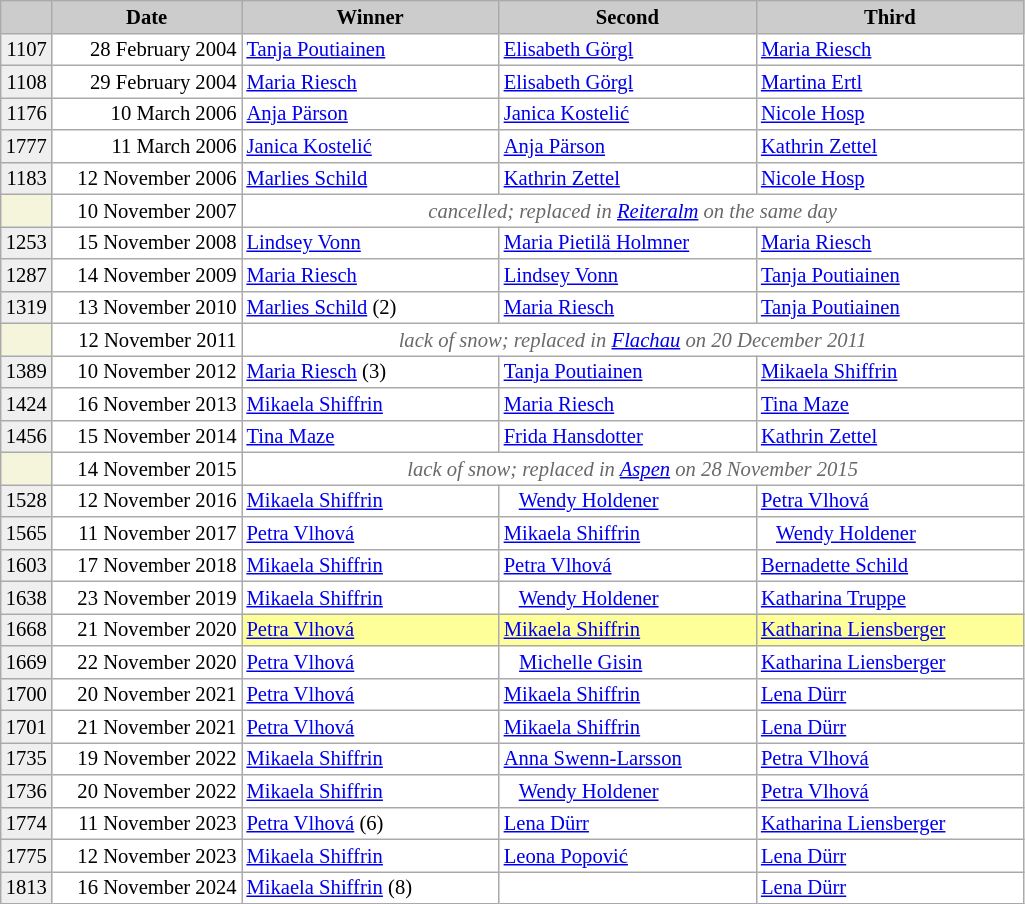<table class="wikitable plainrowheaders" style="background:#fff; font-size:86%; line-height:15px; border:grey solid 1px; border-collapse:collapse;">
<tr style="background:#ccc; text-align:center;">
<th style="background-color: #ccc;" width="23"></th>
<th style="background-color: #ccc;" width="120">Date</th>
<th style="background:#ccc;" width="165">Winner</th>
<th style="background:#ccc;" width="165">Second</th>
<th style="background:#ccc;" width="172">Third</th>
</tr>
<tr>
<td align=right bgcolor="#EFEFEF">1107</td>
<td align=right>28 February 2004</td>
<td> <a href='#'>Tanja Poutiainen</a></td>
<td> <a href='#'>Elisabeth Görgl</a></td>
<td> <a href='#'>Maria Riesch</a></td>
</tr>
<tr>
<td align=right bgcolor="#EFEFEF">1108</td>
<td align=right>29 February 2004</td>
<td> <a href='#'>Maria Riesch</a></td>
<td> <a href='#'>Elisabeth Görgl</a></td>
<td> <a href='#'>Martina Ertl</a></td>
</tr>
<tr>
<td align=right bgcolor="#EFEFEF">1176</td>
<td align=right>10 March 2006</td>
<td> <a href='#'>Anja Pärson</a></td>
<td> <a href='#'>Janica Kostelić</a></td>
<td> <a href='#'>Nicole Hosp</a></td>
</tr>
<tr>
<td align=right bgcolor="#EFEFEF">1777</td>
<td align=right>11 March 2006</td>
<td> <a href='#'>Janica Kostelić</a></td>
<td> <a href='#'>Anja Pärson</a></td>
<td> <a href='#'>Kathrin Zettel</a></td>
</tr>
<tr>
<td align=right bgcolor="#EFEFEF">1183</td>
<td align=right>12 November 2006</td>
<td> <a href='#'>Marlies Schild</a></td>
<td> <a href='#'>Kathrin Zettel</a></td>
<td> <a href='#'>Nicole Hosp</a></td>
</tr>
<tr>
<td align=right bgcolor="#F5F5DC"></td>
<td align=right>10 November 2007</td>
<td align=center colspan=3 style=color:#696969><em>cancelled; replaced in <a href='#'>Reiteralm</a> on the same day</em></td>
</tr>
<tr>
<td align=right bgcolor="#EFEFEF">1253</td>
<td align=right>15 November 2008</td>
<td> <a href='#'>Lindsey Vonn</a></td>
<td> <a href='#'>Maria Pietilä Holmner</a></td>
<td> <a href='#'>Maria Riesch</a></td>
</tr>
<tr>
<td align=right bgcolor="#EFEFEF">1287</td>
<td align=right>14 November 2009</td>
<td> <a href='#'>Maria Riesch</a></td>
<td> <a href='#'>Lindsey Vonn</a></td>
<td> <a href='#'>Tanja Poutiainen</a></td>
</tr>
<tr>
<td align=right bgcolor="#EFEFEF">1319</td>
<td align=right>13 November 2010</td>
<td> <a href='#'>Marlies Schild</a> (2)</td>
<td> <a href='#'>Maria Riesch</a></td>
<td> <a href='#'>Tanja Poutiainen</a></td>
</tr>
<tr>
<td align=right bgcolor="#F5F5DC"></td>
<td align=right>12 November 2011</td>
<td align=center colspan=3 style=color:#696969><em>lack of snow; replaced in <a href='#'>Flachau</a> on 20 December 2011</em></td>
</tr>
<tr>
<td align=right bgcolor="#EFEFEF">1389</td>
<td align=right>10 November 2012</td>
<td> <a href='#'>Maria Riesch</a> (3)</td>
<td> <a href='#'>Tanja Poutiainen</a></td>
<td> <a href='#'>Mikaela Shiffrin</a></td>
</tr>
<tr>
<td align=right bgcolor="#EFEFEF">1424</td>
<td align=right>16 November 2013</td>
<td> <a href='#'>Mikaela Shiffrin</a></td>
<td> <a href='#'>Maria Riesch</a></td>
<td> <a href='#'>Tina Maze</a></td>
</tr>
<tr>
<td align=right bgcolor="#EFEFEF">1456</td>
<td align=right>15 November 2014</td>
<td> <a href='#'>Tina Maze</a></td>
<td> <a href='#'>Frida Hansdotter</a></td>
<td> <a href='#'>Kathrin Zettel</a></td>
</tr>
<tr>
<td align=right bgcolor="#F5F5DC"></td>
<td align=right>14 November 2015</td>
<td align=center colspan=3 style=color:#696969><em>lack of snow; replaced in <a href='#'>Aspen</a> on 28 November 2015</em></td>
</tr>
<tr>
<td align=right bgcolor="#EFEFEF">1528</td>
<td align=right>12 November 2016</td>
<td> <a href='#'>Mikaela Shiffrin</a></td>
<td>   <a href='#'>Wendy Holdener</a></td>
<td> <a href='#'>Petra Vlhová</a></td>
</tr>
<tr>
<td align=right bgcolor="#EFEFEF">1565</td>
<td align=right>11 November 2017</td>
<td> <a href='#'>Petra Vlhová</a></td>
<td> <a href='#'>Mikaela Shiffrin</a></td>
<td>   <a href='#'>Wendy Holdener</a></td>
</tr>
<tr>
<td align=right bgcolor="#EFEFEF">1603</td>
<td align=right>17 November 2018</td>
<td> <a href='#'>Mikaela Shiffrin</a></td>
<td> <a href='#'>Petra Vlhová</a></td>
<td> <a href='#'>Bernadette Schild</a></td>
</tr>
<tr>
<td align=right bgcolor="#EFEFEF">1638</td>
<td align=right>23 November 2019</td>
<td> <a href='#'>Mikaela Shiffrin</a></td>
<td>   <a href='#'>Wendy Holdener</a></td>
<td> <a href='#'>Katharina Truppe</a></td>
</tr>
<tr>
<td align=right bgcolor="#EFEFEF">1668</td>
<td align=right>21 November 2020</td>
<td bgcolor=#FFFF99> <a href='#'>Petra Vlhová</a></td>
<td bgcolor=#FFFF99> <a href='#'>Mikaela Shiffrin</a></td>
<td bgcolor=#FFFF99> <a href='#'>Katharina Liensberger</a></td>
</tr>
<tr>
<td align=right bgcolor="#EFEFEF">1669</td>
<td align=right>22 November 2020</td>
<td> <a href='#'>Petra Vlhová</a></td>
<td>   <a href='#'>Michelle Gisin</a></td>
<td> <a href='#'>Katharina Liensberger</a></td>
</tr>
<tr>
<td align=right bgcolor="#EFEFEF">1700</td>
<td align=right>20 November 2021</td>
<td> <a href='#'>Petra Vlhová</a></td>
<td> <a href='#'>Mikaela Shiffrin</a></td>
<td> <a href='#'>Lena Dürr</a></td>
</tr>
<tr>
<td align=right bgcolor="#EFEFEF">1701</td>
<td align=right>21 November 2021</td>
<td> <a href='#'>Petra Vlhová</a></td>
<td> <a href='#'>Mikaela Shiffrin</a></td>
<td> <a href='#'>Lena Dürr</a></td>
</tr>
<tr>
<td align=right bgcolor="#EFEFEF">1735</td>
<td align=right>19 November 2022</td>
<td> <a href='#'>Mikaela Shiffrin</a></td>
<td> <a href='#'>Anna Swenn-Larsson</a></td>
<td> <a href='#'>Petra Vlhová</a></td>
</tr>
<tr>
<td align=right bgcolor="#EFEFEF">1736</td>
<td align=right>20 November 2022</td>
<td> <a href='#'>Mikaela Shiffrin</a></td>
<td>   <a href='#'>Wendy Holdener</a></td>
<td> <a href='#'>Petra Vlhová</a></td>
</tr>
<tr>
<td align=right bgcolor="#EFEFEF">1774</td>
<td align=right>11 November 2023</td>
<td> <a href='#'>Petra Vlhová</a> (6)</td>
<td> <a href='#'>Lena Dürr</a></td>
<td> <a href='#'>Katharina Liensberger</a></td>
</tr>
<tr>
<td align=right bgcolor="#EFEFEF">1775</td>
<td align=right>12 November 2023</td>
<td> <a href='#'>Mikaela Shiffrin</a></td>
<td> <a href='#'>Leona Popović</a></td>
<td> <a href='#'>Lena Dürr</a></td>
</tr>
<tr>
<td align=right bgcolor="#EFEFEF">1813</td>
<td align=right>16 November 2024</td>
<td> <a href='#'>Mikaela Shiffrin</a> (8)</td>
<td></td>
<td> <a href='#'>Lena Dürr</a></td>
</tr>
</table>
